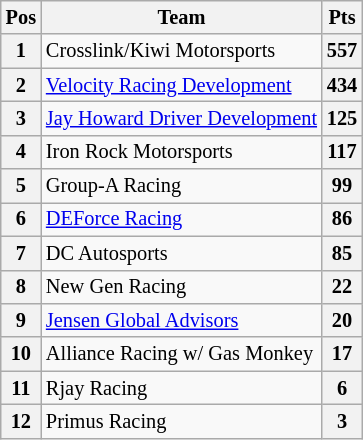<table class="wikitable" style="font-size: 85%">
<tr>
<th>Pos</th>
<th>Team</th>
<th>Pts</th>
</tr>
<tr>
<th>1</th>
<td>Crosslink/Kiwi Motorsports</td>
<th>557</th>
</tr>
<tr>
<th>2</th>
<td><a href='#'>Velocity Racing Development</a></td>
<th>434</th>
</tr>
<tr>
<th>3</th>
<td><a href='#'>Jay Howard Driver Development</a></td>
<th>125</th>
</tr>
<tr>
<th>4</th>
<td>Iron Rock Motorsports</td>
<th>117</th>
</tr>
<tr>
<th>5</th>
<td>Group-A Racing</td>
<th>99</th>
</tr>
<tr>
<th>6</th>
<td><a href='#'>DEForce Racing</a></td>
<th>86</th>
</tr>
<tr>
<th>7</th>
<td>DC Autosports</td>
<th>85</th>
</tr>
<tr>
<th>8</th>
<td>New Gen Racing</td>
<th>22</th>
</tr>
<tr>
<th>9</th>
<td><a href='#'>Jensen Global Advisors</a></td>
<th>20</th>
</tr>
<tr>
<th>10</th>
<td>Alliance Racing w/ Gas Monkey</td>
<th>17</th>
</tr>
<tr>
<th>11</th>
<td>Rjay Racing</td>
<th>6</th>
</tr>
<tr>
<th>12</th>
<td>Primus Racing</td>
<th>3</th>
</tr>
</table>
